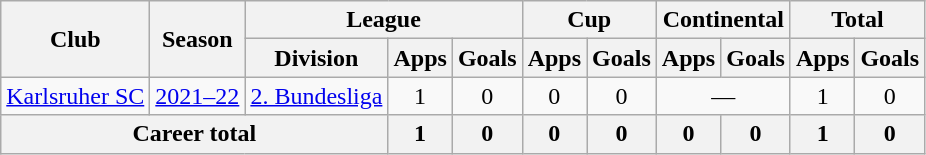<table class="wikitable" Style="text-align: center">
<tr>
<th rowspan="2">Club</th>
<th rowspan="2">Season</th>
<th colspan="3">League</th>
<th colspan="2">Cup</th>
<th colspan="2">Continental</th>
<th colspan="2">Total</th>
</tr>
<tr>
<th>Division</th>
<th>Apps</th>
<th>Goals</th>
<th>Apps</th>
<th>Goals</th>
<th>Apps</th>
<th>Goals</th>
<th>Apps</th>
<th>Goals</th>
</tr>
<tr>
<td rowspan="1"><a href='#'>Karlsruher SC</a></td>
<td><a href='#'>2021–22</a></td>
<td rowspan="1"><a href='#'>2. Bundesliga</a></td>
<td>1</td>
<td>0</td>
<td>0</td>
<td>0</td>
<td colspan="2">—</td>
<td>1</td>
<td>0</td>
</tr>
<tr>
<th colspan="3">Career total</th>
<th>1</th>
<th>0</th>
<th>0</th>
<th>0</th>
<th>0</th>
<th>0</th>
<th>1</th>
<th>0</th>
</tr>
</table>
